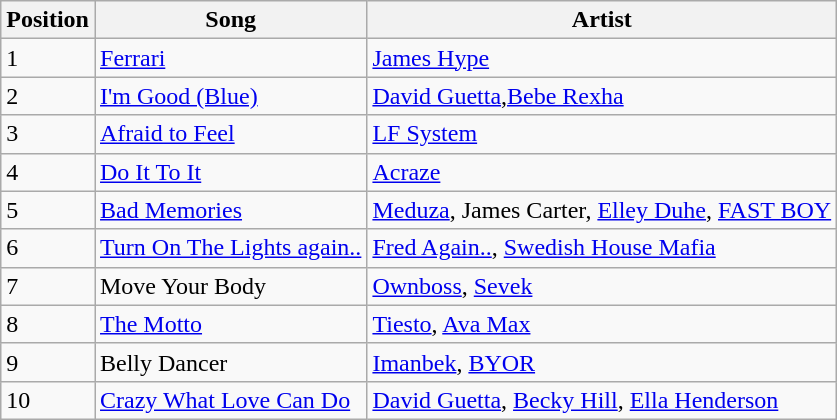<table class="wikitable sortable mw-collapsible mw-collapsed">
<tr>
<th>Position</th>
<th>Song</th>
<th>Artist</th>
</tr>
<tr>
<td>1</td>
<td><a href='#'>Ferrari</a></td>
<td><a href='#'>James Hype</a></td>
</tr>
<tr>
<td>2</td>
<td><a href='#'>I'm Good (Blue)</a></td>
<td><a href='#'>David Guetta</a>,<a href='#'>Bebe Rexha</a></td>
</tr>
<tr>
<td>3</td>
<td><a href='#'>Afraid to Feel</a></td>
<td><a href='#'>LF System</a></td>
</tr>
<tr>
<td>4</td>
<td><a href='#'>Do It To It</a></td>
<td><a href='#'>Acraze</a></td>
</tr>
<tr>
<td>5</td>
<td><a href='#'>Bad Memories</a></td>
<td><a href='#'>Meduza</a>, James Carter, <a href='#'>Elley Duhe</a>, <a href='#'>FAST BOY</a></td>
</tr>
<tr>
<td>6</td>
<td><a href='#'>Turn On The Lights again..</a></td>
<td><a href='#'>Fred Again..</a>, <a href='#'>Swedish House Mafia</a></td>
</tr>
<tr>
<td>7</td>
<td>Move Your Body</td>
<td><a href='#'>Ownboss</a>, <a href='#'>Sevek</a></td>
</tr>
<tr>
<td>8</td>
<td><a href='#'>The Motto</a></td>
<td><a href='#'>Tiesto</a>, <a href='#'>Ava Max</a></td>
</tr>
<tr>
<td>9</td>
<td>Belly Dancer</td>
<td><a href='#'>Imanbek</a>, <a href='#'>BYOR</a></td>
</tr>
<tr>
<td>10</td>
<td><a href='#'>Crazy What Love Can Do</a></td>
<td><a href='#'>David Guetta</a>, <a href='#'>Becky Hill</a>, <a href='#'>Ella Henderson</a></td>
</tr>
</table>
